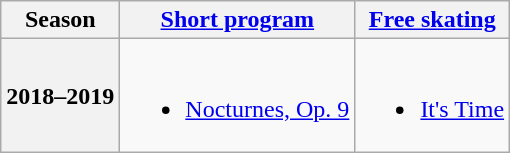<table class=wikitable style=text-align:center>
<tr>
<th>Season</th>
<th><a href='#'>Short program</a></th>
<th><a href='#'>Free skating</a></th>
</tr>
<tr>
<th>2018–2019 <br> </th>
<td><br><ul><li><a href='#'>Nocturnes, Op. 9</a> <br> </li></ul></td>
<td><br><ul><li><a href='#'>It's Time</a> <br> </li></ul></td>
</tr>
</table>
